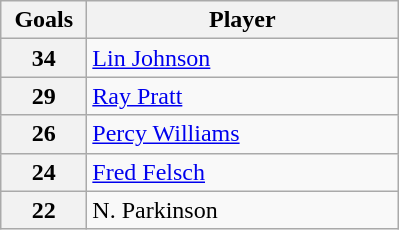<table class="wikitable" style="text-align:left;">
<tr>
<th width=50>Goals</th>
<th width=200>Player</th>
</tr>
<tr>
<th>34</th>
<td> <a href='#'>Lin Johnson</a></td>
</tr>
<tr>
<th>29</th>
<td> <a href='#'>Ray Pratt</a></td>
</tr>
<tr>
<th>26</th>
<td> <a href='#'>Percy Williams</a></td>
</tr>
<tr>
<th>24</th>
<td> <a href='#'>Fred Felsch</a></td>
</tr>
<tr>
<th>22</th>
<td> N. Parkinson</td>
</tr>
</table>
